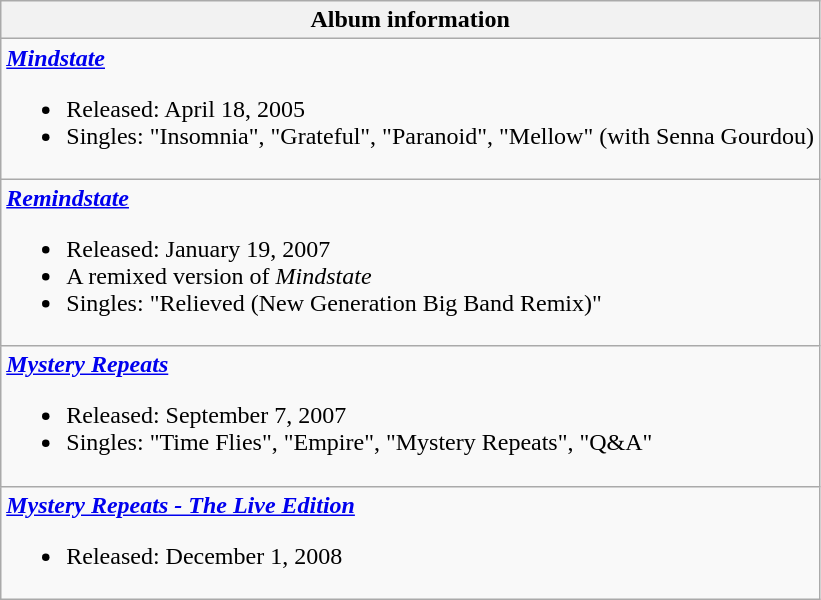<table class="wikitable">
<tr>
<th align="left">Album information</th>
</tr>
<tr>
<td align="left"><strong><em><a href='#'>Mindstate</a></em></strong><br><ul><li>Released: April 18, 2005</li><li>Singles: "Insomnia", "Grateful", "Paranoid", "Mellow" (with Senna Gourdou)</li></ul></td>
</tr>
<tr>
<td align="left"><strong><em><a href='#'>Remindstate</a></em></strong><br><ul><li>Released: January 19, 2007</li><li>A remixed version of <em>Mindstate</em></li><li>Singles: "Relieved (New Generation Big Band Remix)"</li></ul></td>
</tr>
<tr>
<td align="left"><strong><em><a href='#'>Mystery Repeats</a></em></strong><br><ul><li>Released: September 7, 2007</li><li>Singles: "Time Flies", "Empire", "Mystery Repeats", "Q&A"</li></ul></td>
</tr>
<tr>
<td align="left"><strong><em><a href='#'>Mystery Repeats - The Live Edition</a></em></strong><br><ul><li>Released: December 1, 2008</li></ul></td>
</tr>
</table>
